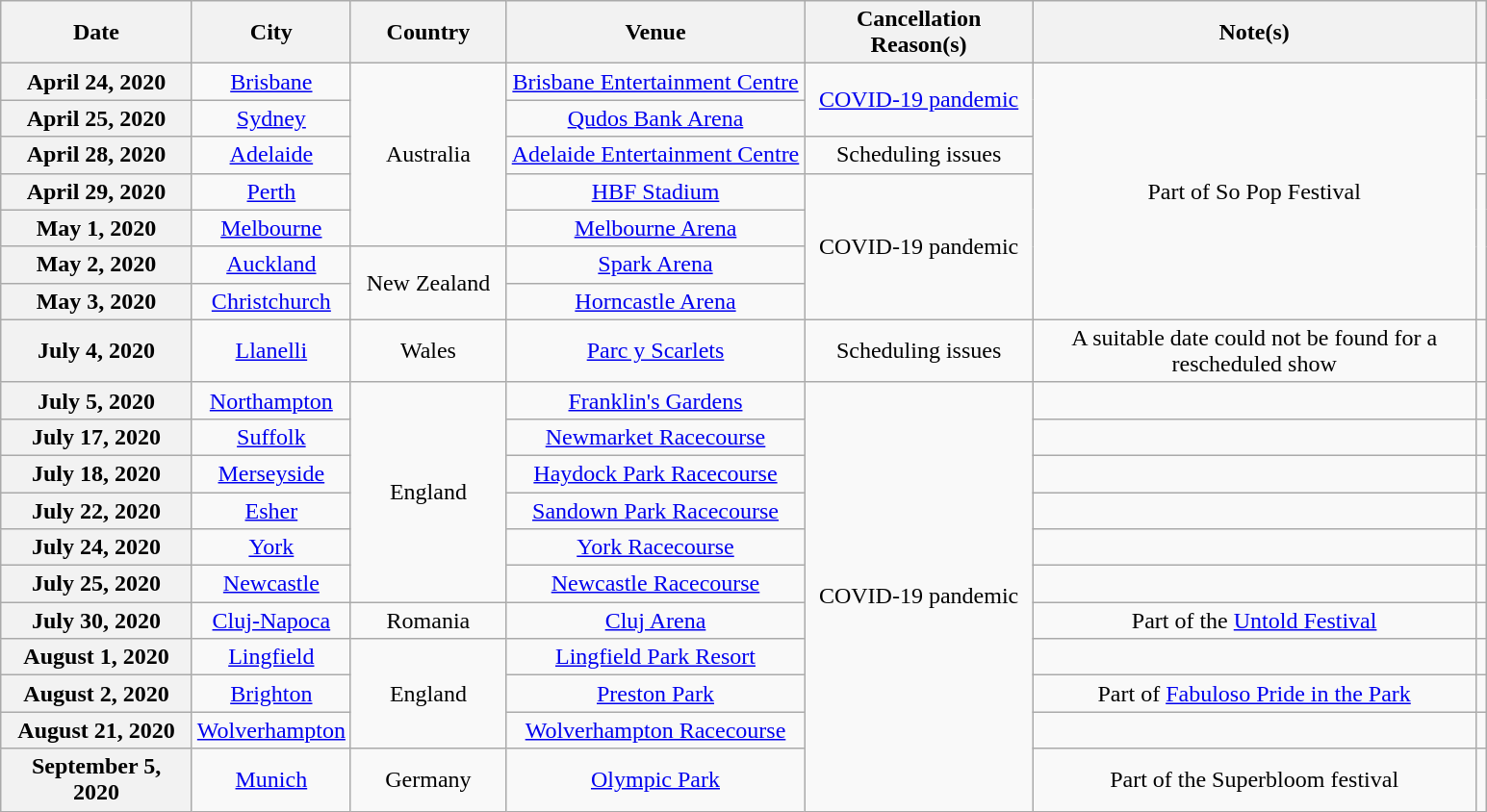<table class="wikitable plainrowheaders" style="text-align:center;">
<tr>
<th scope="col" style="width:125px">Date</th>
<th scope="col" style="width:100px">City</th>
<th scope="col" style="width:100px">Country</th>
<th scope="col" style="width:200px">Venue</th>
<th scope="col" style="width:150px">Cancellation Reason(s)</th>
<th scope="col" style="width:300px;">Note(s)</th>
<th scope"col"></th>
</tr>
<tr>
<th scope="row">April 24, 2020</th>
<td><a href='#'>Brisbane</a></td>
<td rowspan="5">Australia</td>
<td><a href='#'>Brisbane Entertainment Centre</a></td>
<td rowspan="2"><a href='#'>COVID-19 pandemic</a></td>
<td rowspan="7">Part of So Pop Festival</td>
<td rowspan="2"></td>
</tr>
<tr>
<th scope="row">April 25, 2020</th>
<td><a href='#'>Sydney</a></td>
<td><a href='#'>Qudos Bank Arena</a></td>
</tr>
<tr>
<th scope="row">April 28, 2020</th>
<td><a href='#'>Adelaide</a></td>
<td><a href='#'>Adelaide Entertainment Centre</a></td>
<td>Scheduling issues</td>
<td></td>
</tr>
<tr>
<th scope="row">April 29, 2020</th>
<td><a href='#'>Perth</a></td>
<td><a href='#'>HBF Stadium</a></td>
<td rowspan="4">COVID-19 pandemic</td>
<td rowspan="4"></td>
</tr>
<tr>
<th scope="row">May 1, 2020</th>
<td><a href='#'>Melbourne</a></td>
<td><a href='#'>Melbourne Arena</a></td>
</tr>
<tr>
<th scope="row">May 2, 2020</th>
<td><a href='#'>Auckland</a></td>
<td rowspan="2">New Zealand</td>
<td><a href='#'>Spark Arena</a></td>
</tr>
<tr>
<th scope="row">May 3, 2020</th>
<td><a href='#'>Christchurch</a></td>
<td><a href='#'>Horncastle Arena</a></td>
</tr>
<tr>
<th scope="row">July 4, 2020</th>
<td><a href='#'>Llanelli</a></td>
<td>Wales</td>
<td><a href='#'>Parc y Scarlets</a></td>
<td>Scheduling issues</td>
<td>A suitable date could not be found for a rescheduled show</td>
<td></td>
</tr>
<tr>
<th scope="row">July 5, 2020</th>
<td><a href='#'>Northampton</a></td>
<td rowspan="6">England</td>
<td><a href='#'>Franklin's Gardens</a></td>
<td rowspan="11">COVID-19 pandemic</td>
<td></td>
<td></td>
</tr>
<tr>
<th scope="row">July 17, 2020</th>
<td><a href='#'>Suffolk</a></td>
<td><a href='#'>Newmarket Racecourse</a></td>
<td></td>
<td></td>
</tr>
<tr>
<th scope="row">July 18, 2020</th>
<td><a href='#'>Merseyside</a></td>
<td><a href='#'>Haydock Park Racecourse</a></td>
<td></td>
<td></td>
</tr>
<tr>
<th scope="row">July 22, 2020</th>
<td><a href='#'>Esher</a></td>
<td><a href='#'>Sandown Park Racecourse</a></td>
<td></td>
<td></td>
</tr>
<tr>
<th scope="row">July 24, 2020</th>
<td><a href='#'>York</a></td>
<td><a href='#'>York Racecourse</a></td>
<td></td>
<td></td>
</tr>
<tr>
<th scope="row">July 25, 2020</th>
<td><a href='#'>Newcastle</a></td>
<td><a href='#'>Newcastle Racecourse</a></td>
<td></td>
<td></td>
</tr>
<tr>
<th scope="row">July 30, 2020</th>
<td><a href='#'>Cluj-Napoca</a></td>
<td>Romania</td>
<td><a href='#'>Cluj Arena</a></td>
<td>Part of the <a href='#'>Untold Festival</a></td>
<td></td>
</tr>
<tr>
<th scope="row">August 1, 2020</th>
<td><a href='#'>Lingfield</a></td>
<td rowspan="3">England</td>
<td><a href='#'>Lingfield Park Resort</a></td>
<td></td>
<td></td>
</tr>
<tr>
<th scope="row">August 2, 2020</th>
<td><a href='#'>Brighton</a></td>
<td><a href='#'>Preston Park</a></td>
<td>Part of <a href='#'>Fabuloso Pride in the Park</a></td>
<td></td>
</tr>
<tr>
<th scope="row">August 21, 2020</th>
<td><a href='#'>Wolverhampton</a></td>
<td><a href='#'>Wolverhampton Racecourse</a></td>
<td></td>
<td></td>
</tr>
<tr>
<th scope="row">September 5, 2020</th>
<td><a href='#'>Munich</a></td>
<td>Germany</td>
<td><a href='#'>Olympic Park</a></td>
<td>Part of the Superbloom festival</td>
<td></td>
</tr>
</table>
